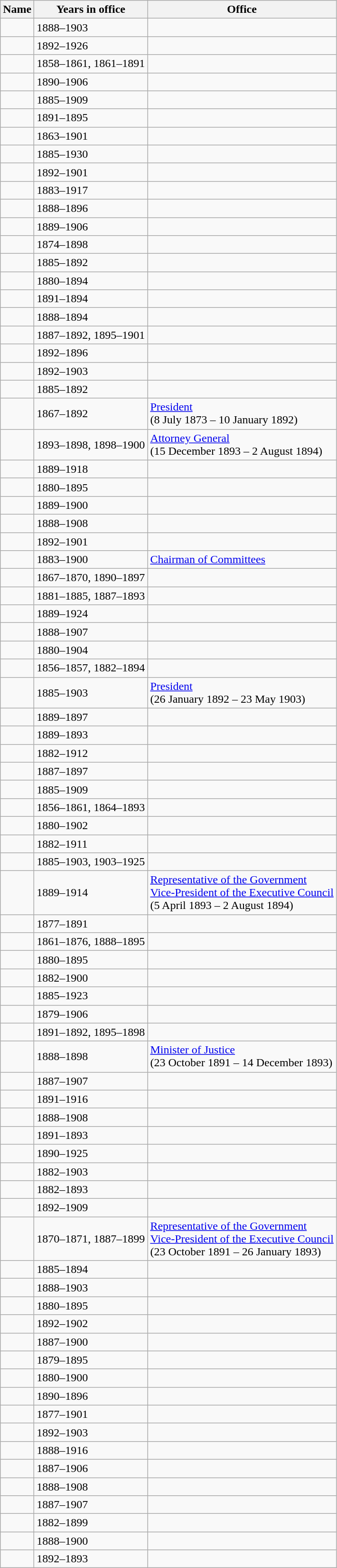<table class="wikitable sortable">
<tr>
<th>Name</th>
<th>Years in office</th>
<th>Office</th>
</tr>
<tr>
<td></td>
<td>1888–1903</td>
<td></td>
</tr>
<tr>
<td></td>
<td>1892–1926</td>
<td></td>
</tr>
<tr>
<td></td>
<td>1858–1861, 1861–1891</td>
<td></td>
</tr>
<tr>
<td></td>
<td>1890–1906</td>
<td></td>
</tr>
<tr>
<td></td>
<td>1885–1909</td>
<td></td>
</tr>
<tr>
<td></td>
<td>1891–1895</td>
<td></td>
</tr>
<tr>
<td></td>
<td>1863–1901</td>
<td></td>
</tr>
<tr>
<td></td>
<td>1885–1930</td>
<td></td>
</tr>
<tr>
<td></td>
<td>1892–1901</td>
<td></td>
</tr>
<tr>
<td></td>
<td>1883–1917</td>
<td></td>
</tr>
<tr>
<td></td>
<td>1888–1896</td>
<td></td>
</tr>
<tr>
<td></td>
<td>1889–1906</td>
<td></td>
</tr>
<tr>
<td></td>
<td>1874–1898</td>
<td></td>
</tr>
<tr>
<td></td>
<td>1885–1892</td>
<td></td>
</tr>
<tr>
<td></td>
<td>1880–1894</td>
<td></td>
</tr>
<tr>
<td></td>
<td>1891–1894</td>
<td></td>
</tr>
<tr>
<td></td>
<td>1888–1894</td>
<td></td>
</tr>
<tr>
<td></td>
<td>1887–1892, 1895–1901</td>
<td></td>
</tr>
<tr>
<td></td>
<td>1892–1896</td>
<td></td>
</tr>
<tr>
<td></td>
<td>1892–1903</td>
<td></td>
</tr>
<tr>
<td></td>
<td>1885–1892</td>
<td></td>
</tr>
<tr>
<td></td>
<td>1867–1892</td>
<td><a href='#'>President</a><br>(8 July 1873 – 10 January 1892)</td>
</tr>
<tr>
<td></td>
<td>1893–1898, 1898–1900</td>
<td><a href='#'>Attorney General</a><br>(15 December 1893 – 2 August 1894)</td>
</tr>
<tr>
<td></td>
<td>1889–1918</td>
<td></td>
</tr>
<tr>
<td></td>
<td>1880–1895</td>
<td></td>
</tr>
<tr>
<td></td>
<td>1889–1900</td>
<td></td>
</tr>
<tr>
<td></td>
<td>1888–1908</td>
<td></td>
</tr>
<tr>
<td></td>
<td>1892–1901</td>
<td></td>
</tr>
<tr>
<td></td>
<td>1883–1900</td>
<td><a href='#'>Chairman of Committees</a></td>
</tr>
<tr>
<td></td>
<td>1867–1870, 1890–1897</td>
<td></td>
</tr>
<tr>
<td></td>
<td>1881–1885, 1887–1893</td>
<td></td>
</tr>
<tr>
<td></td>
<td>1889–1924</td>
<td></td>
</tr>
<tr>
<td></td>
<td>1888–1907</td>
<td></td>
</tr>
<tr>
<td></td>
<td>1880–1904</td>
<td></td>
</tr>
<tr>
<td></td>
<td>1856–1857, 1882–1894</td>
<td></td>
</tr>
<tr>
<td></td>
<td>1885–1903</td>
<td><a href='#'>President</a><br>(26 January 1892 – 23 May 1903)</td>
</tr>
<tr>
<td></td>
<td>1889–1897</td>
<td></td>
</tr>
<tr>
<td></td>
<td>1889–1893</td>
<td></td>
</tr>
<tr>
<td></td>
<td>1882–1912</td>
<td></td>
</tr>
<tr>
<td></td>
<td>1887–1897</td>
<td></td>
</tr>
<tr>
<td></td>
<td>1885–1909</td>
<td></td>
</tr>
<tr>
<td></td>
<td>1856–1861, 1864–1893</td>
<td></td>
</tr>
<tr>
<td></td>
<td>1880–1902</td>
<td></td>
</tr>
<tr>
<td></td>
<td>1882–1911</td>
<td></td>
</tr>
<tr>
<td></td>
<td>1885–1903, 1903–1925</td>
<td></td>
</tr>
<tr>
<td></td>
<td>1889–1914</td>
<td><a href='#'>Representative of the Government</a><br><a href='#'>Vice-President of the Executive Council</a><br>(5 April 1893 – 2 August 1894)</td>
</tr>
<tr>
<td></td>
<td>1877–1891</td>
<td></td>
</tr>
<tr>
<td></td>
<td>1861–1876, 1888–1895</td>
<td></td>
</tr>
<tr>
<td></td>
<td>1880–1895</td>
<td></td>
</tr>
<tr>
<td></td>
<td>1882–1900</td>
<td></td>
</tr>
<tr>
<td></td>
<td>1885–1923</td>
<td></td>
</tr>
<tr>
<td></td>
<td>1879–1906</td>
<td></td>
</tr>
<tr>
<td></td>
<td>1891–1892, 1895–1898</td>
<td></td>
</tr>
<tr>
<td></td>
<td>1888–1898</td>
<td><a href='#'>Minister of Justice</a><br>(23 October 1891  – 14 December 1893)</td>
</tr>
<tr>
<td></td>
<td>1887–1907</td>
<td></td>
</tr>
<tr>
<td></td>
<td>1891–1916</td>
<td></td>
</tr>
<tr>
<td></td>
<td>1888–1908</td>
<td></td>
</tr>
<tr>
<td></td>
<td>1891–1893</td>
<td></td>
</tr>
<tr>
<td></td>
<td>1890–1925</td>
<td></td>
</tr>
<tr>
<td></td>
<td>1882–1903</td>
<td></td>
</tr>
<tr>
<td></td>
<td>1882–1893</td>
<td></td>
</tr>
<tr>
<td></td>
<td>1892–1909</td>
<td></td>
</tr>
<tr>
<td></td>
<td>1870–1871, 1887–1899</td>
<td><a href='#'>Representative of the Government</a><br><a href='#'>Vice-President of the Executive Council</a><br>(23 October 1891 – 26 January 1893)</td>
</tr>
<tr>
<td></td>
<td>1885–1894</td>
<td></td>
</tr>
<tr>
<td></td>
<td>1888–1903</td>
<td></td>
</tr>
<tr>
<td></td>
<td>1880–1895</td>
<td></td>
</tr>
<tr>
<td></td>
<td>1892–1902</td>
<td></td>
</tr>
<tr>
<td></td>
<td>1887–1900</td>
<td></td>
</tr>
<tr>
<td></td>
<td>1879–1895</td>
<td></td>
</tr>
<tr>
<td></td>
<td>1880–1900</td>
<td></td>
</tr>
<tr>
<td></td>
<td>1890–1896</td>
<td></td>
</tr>
<tr>
<td></td>
<td>1877–1901</td>
<td></td>
</tr>
<tr>
<td></td>
<td>1892–1903</td>
<td></td>
</tr>
<tr>
<td></td>
<td>1888–1916</td>
<td></td>
</tr>
<tr>
<td></td>
<td>1887–1906</td>
<td></td>
</tr>
<tr>
<td></td>
<td>1888–1908</td>
<td></td>
</tr>
<tr>
<td></td>
<td>1887–1907</td>
<td></td>
</tr>
<tr>
<td></td>
<td>1882–1899</td>
<td></td>
</tr>
<tr>
<td></td>
<td>1888–1900</td>
<td></td>
</tr>
<tr>
<td></td>
<td>1892–1893</td>
<td></td>
</tr>
</table>
